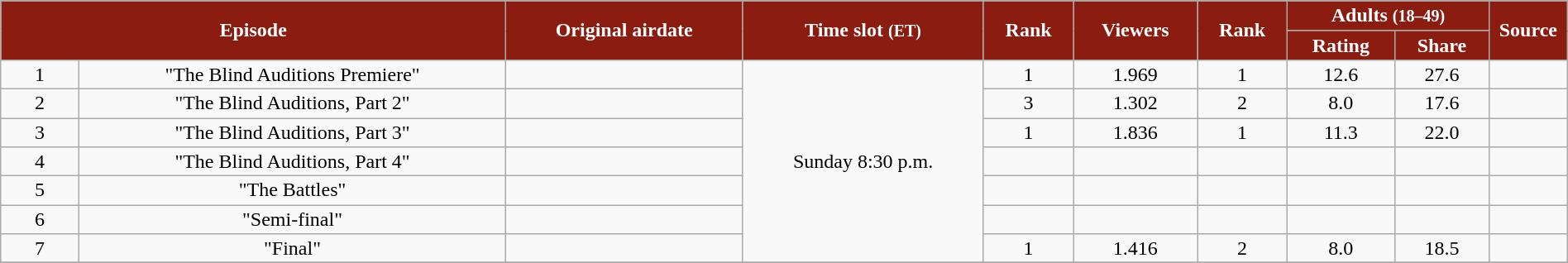<table class="wikitable" style="text-align:center; line-height:16px; width:100%;">
<tr>
<th style="background:#8b1c10; color:white;" rowspan="2" colspan="2">Episode</th>
<th style="background:#8b1c10; color:white;" rowspan="2">Original airdate</th>
<th style="background:#8b1c10; color:white;" rowspan="2">Time slot <small>(ET)</small></th>
<th style="background:#8b1c10; color:white;" rowspan="2">Rank</th>
<th style="background:#8b1c10; color:white;" rowspan="2">Viewers<br><small></small></th>
<th style="background:#8b1c10; color:white;" rowspan="2">Rank</th>
<th style="background:#8b1c10; color:white;" colspan="2">Adults <small>(18–49)</small></th>
<th rowspan="2" style="background:#8b1c10; color:white; width:05%;">Source</th>
</tr>
<tr>
<th style="background:#8b1c10; color:white;">Rating</th>
<th style="background:#8b1c10; color:white;">Share</th>
</tr>
<tr>
<td style="width:05%;">1</td>
<td>"The Blind Auditions Premiere"</td>
<td></td>
<td rowspan="7">Sunday 8:30 p.m.</td>
<td>1</td>
<td>1.969</td>
<td>1</td>
<td>12.6</td>
<td>27.6</td>
<td></td>
</tr>
<tr>
<td style="width:05%;">2</td>
<td>"The Blind Auditions, Part 2"</td>
<td></td>
<td>3</td>
<td>1.302</td>
<td>2</td>
<td>8.0</td>
<td>17.6</td>
<td></td>
</tr>
<tr>
<td style="width:05%;">3</td>
<td>"The Blind Auditions, Part 3"</td>
<td></td>
<td>1</td>
<td>1.836</td>
<td>1</td>
<td>11.3</td>
<td>22.0</td>
<td></td>
</tr>
<tr>
<td style="width:05%;">4</td>
<td>"The Blind Auditions, Part 4"</td>
<td></td>
<td></td>
<td></td>
<td></td>
<td></td>
<td></td>
<td></td>
</tr>
<tr>
<td style="width:05%;">5</td>
<td>"The Battles"</td>
<td></td>
<td></td>
<td></td>
<td></td>
<td></td>
<td></td>
<td></td>
</tr>
<tr>
<td style="width:05%;">6</td>
<td>"Semi-final"</td>
<td></td>
<td></td>
<td></td>
<td></td>
<td></td>
<td></td>
<td></td>
</tr>
<tr>
<td style="width:05%;">7</td>
<td>"Final"</td>
<td></td>
<td>1</td>
<td>1.416</td>
<td>2</td>
<td>8.0</td>
<td>18.5</td>
<td></td>
</tr>
<tr>
</tr>
</table>
